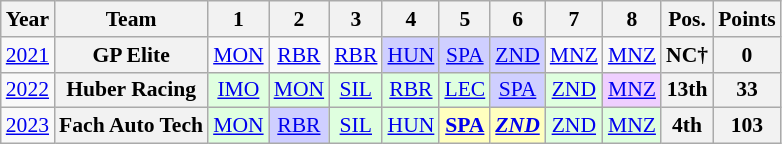<table class="wikitable" border="1" style="text-align:center; font-size:90%;">
<tr>
<th>Year</th>
<th>Team</th>
<th>1</th>
<th>2</th>
<th>3</th>
<th>4</th>
<th>5</th>
<th>6</th>
<th>7</th>
<th>8</th>
<th>Pos.</th>
<th>Points</th>
</tr>
<tr>
<td><a href='#'>2021</a></td>
<th>GP Elite</th>
<td style="background:#;"><a href='#'>MON</a></td>
<td style="background:#;"><a href='#'>RBR</a></td>
<td style="background:#;"><a href='#'>RBR</a></td>
<td style="background:#CFCFFF;"><a href='#'>HUN</a><br></td>
<td style="background:#CFCFFF;"><a href='#'>SPA</a><br></td>
<td style="background:#CFCFFF;"><a href='#'>ZND</a><br></td>
<td style="background:#;"><a href='#'>MNZ</a></td>
<td style="background:#;"><a href='#'>MNZ</a></td>
<th>NC†</th>
<th>0</th>
</tr>
<tr>
<td><a href='#'>2022</a></td>
<th>Huber Racing</th>
<td style="background:#DFFFDF;"><a href='#'>IMO</a><br></td>
<td style="background:#DFFFDF;"><a href='#'>MON</a><br></td>
<td style="background:#DFFFDF;"><a href='#'>SIL</a><br></td>
<td style="background:#DFFFDF;"><a href='#'>RBR</a><br></td>
<td style="background:#DFFFDF;"><a href='#'>LEC</a><br></td>
<td style="background:#CFCFFF;"><a href='#'>SPA</a><br></td>
<td style="background:#DFFFDF;"><a href='#'>ZND</a><br></td>
<td style="background:#EFCFFF;"><a href='#'>MNZ</a><br></td>
<th>13th</th>
<th>33</th>
</tr>
<tr>
<td><a href='#'>2023</a></td>
<th>Fach Auto Tech</th>
<td style="background:#DFFFDF;"><a href='#'>MON</a><br></td>
<td style="background:#CFCFFF;"><a href='#'>RBR</a><br></td>
<td style="background:#DFFFDF;"><a href='#'>SIL</a><br></td>
<td style="background:#DFFFDF;"><a href='#'>HUN</a><br></td>
<td style="background:#FFFFBF;"><strong><a href='#'>SPA</a></strong><br></td>
<td style="background:#FFFFBF;"><strong><em><a href='#'>ZND</a></em></strong><br></td>
<td style="background:#DFFFDF;"><a href='#'>ZND</a><br></td>
<td style="background:#DFFFDF;"><a href='#'>MNZ</a><br></td>
<th style="background:#;">4th</th>
<th style="background:#;">103</th>
</tr>
</table>
